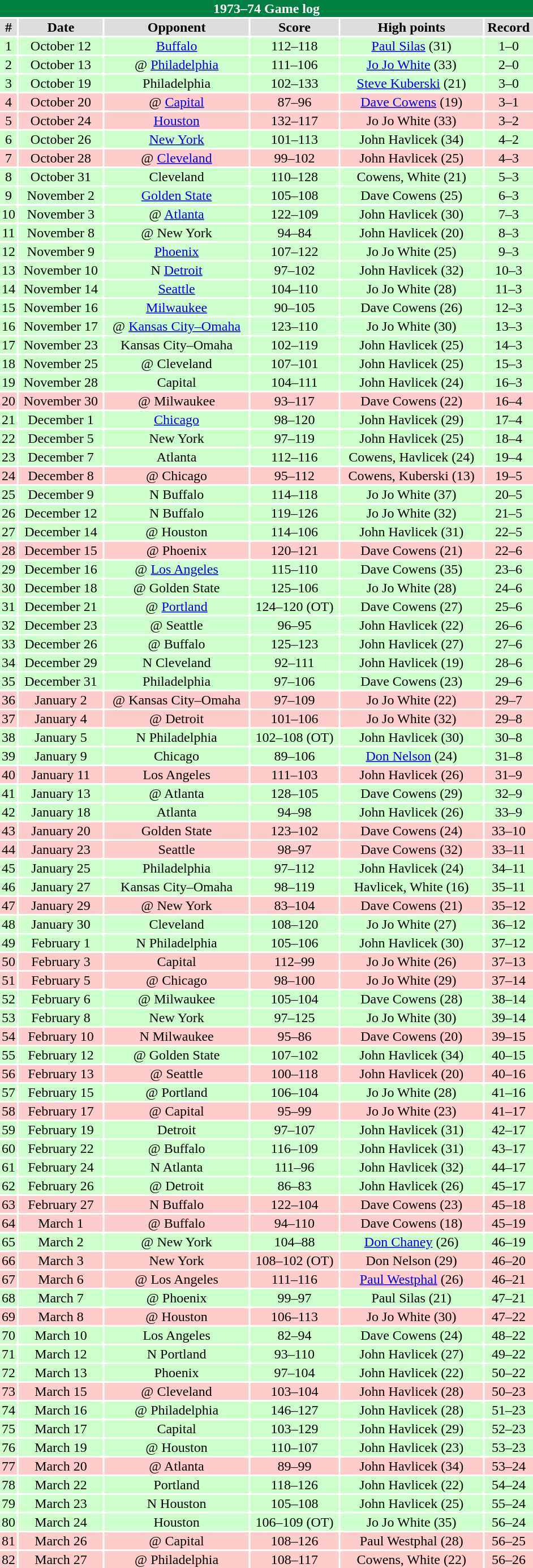<table class="toccolours collapsible" width=50% style="clear:both; margin:1.5em auto; text-align:center">
<tr>
<th colspan=11 style="background:#008040; color:white;">1973–74 Game log</th>
</tr>
<tr align="center" bgcolor="#dddddd">
<td><strong>#</strong></td>
<td><strong>Date</strong></td>
<td><strong>Opponent</strong></td>
<td><strong>Score</strong></td>
<td><strong>High points</strong></td>
<td><strong>Record</strong></td>
</tr>
<tr align="center" bgcolor="ccffcc">
<td>1</td>
<td>October 12</td>
<td><a href='#'>Buffalo</a></td>
<td>112–118</td>
<td><a href='#'>Paul Silas</a> (31)</td>
<td>1–0</td>
</tr>
<tr align="center" bgcolor="ccffcc">
<td>2</td>
<td>October 13</td>
<td>@ <a href='#'>Philadelphia</a></td>
<td>111–106</td>
<td><a href='#'>Jo Jo White</a> (33)</td>
<td>2–0</td>
</tr>
<tr align="center" bgcolor="ccffcc">
<td>3</td>
<td>October 19</td>
<td>Philadelphia</td>
<td>102–133</td>
<td><a href='#'>Steve Kuberski</a> (21)</td>
<td>3–0</td>
</tr>
<tr align="center" bgcolor="ffcccc">
<td>4</td>
<td>October 20</td>
<td>@ <a href='#'>Capital</a></td>
<td>87–96</td>
<td><a href='#'>Dave Cowens</a> (19)</td>
<td>3–1</td>
</tr>
<tr align="center" bgcolor="ffcccc">
<td>5</td>
<td>October 24</td>
<td><a href='#'>Houston</a></td>
<td>132–117</td>
<td>Jo Jo White (33)</td>
<td>3–2</td>
</tr>
<tr align="center" bgcolor="ccffcc">
<td>6</td>
<td>October 26</td>
<td><a href='#'>New York</a></td>
<td>101–113</td>
<td>John Havlicek (34)</td>
<td>4–2</td>
</tr>
<tr align="center" bgcolor="ffcccc">
<td>7</td>
<td>October 28</td>
<td>@ <a href='#'>Cleveland</a></td>
<td>99–102</td>
<td>John Havlicek (25)</td>
<td>4–3</td>
</tr>
<tr align="center" bgcolor="ccffcc">
<td>8</td>
<td>October 31</td>
<td>Cleveland</td>
<td>110–128</td>
<td>Cowens, White (21)</td>
<td>5–3</td>
</tr>
<tr align="center" bgcolor="ccffcc">
<td>9</td>
<td>November 2</td>
<td><a href='#'>Golden State</a></td>
<td>105–108</td>
<td>Dave Cowens (25)</td>
<td>6–3</td>
</tr>
<tr align="center" bgcolor="ccffcc">
<td>10</td>
<td>November 3</td>
<td>@ <a href='#'>Atlanta</a></td>
<td>122–109</td>
<td>John Havlicek (30)</td>
<td>7–3</td>
</tr>
<tr align="center" bgcolor="ccffcc">
<td>11</td>
<td>November 8</td>
<td>@ New York</td>
<td>94–84</td>
<td>John Havlicek (20)</td>
<td>8–3</td>
</tr>
<tr align="center" bgcolor="ccffcc">
<td>12</td>
<td>November 9</td>
<td><a href='#'>Phoenix</a></td>
<td>107–122</td>
<td>Jo Jo White (25)</td>
<td>9–3</td>
</tr>
<tr align="center" bgcolor="ccffcc">
<td>13</td>
<td>November 10</td>
<td>N <a href='#'>Detroit</a></td>
<td>97–102</td>
<td>John Havlicek (32)</td>
<td>10–3</td>
</tr>
<tr align="center" bgcolor="ccffcc">
<td>14</td>
<td>November 14</td>
<td><a href='#'>Seattle</a></td>
<td>104–110</td>
<td>Jo Jo White (28)</td>
<td>11–3</td>
</tr>
<tr align="center" bgcolor="ccffcc">
<td>15</td>
<td>November 16</td>
<td><a href='#'>Milwaukee</a></td>
<td>90–105</td>
<td>Dave Cowens (26)</td>
<td>12–3</td>
</tr>
<tr align="center" bgcolor="ccffcc">
<td>16</td>
<td>November 17</td>
<td>@ <a href='#'>Kansas City–Omaha</a></td>
<td>123–110</td>
<td>Jo Jo White (30)</td>
<td>13–3</td>
</tr>
<tr align="center" bgcolor="ccffcc">
<td>17</td>
<td>November 23</td>
<td>Kansas City–Omaha</td>
<td>102–119</td>
<td>John Havlicek (25)</td>
<td>14–3</td>
</tr>
<tr align="center" bgcolor="ccffcc">
<td>18</td>
<td>November 25</td>
<td>@ Cleveland</td>
<td>107–101</td>
<td>John Havlicek (25)</td>
<td>15–3</td>
</tr>
<tr align="center" bgcolor="ccffcc">
<td>19</td>
<td>November 28</td>
<td>Capital</td>
<td>104–111</td>
<td>John Havlicek (24)</td>
<td>16–3</td>
</tr>
<tr align="center" bgcolor="ffcccc">
<td>20</td>
<td>November 30</td>
<td>@ Milwaukee</td>
<td>93–117</td>
<td>Dave Cowens (22)</td>
<td>16–4</td>
</tr>
<tr align="center" bgcolor="ccffcc">
<td>21</td>
<td>December 1</td>
<td><a href='#'>Chicago</a></td>
<td>98–120</td>
<td>John Havlicek (29)</td>
<td>17–4</td>
</tr>
<tr align="center" bgcolor="ccffcc">
<td>22</td>
<td>December 5</td>
<td>New York</td>
<td>97–119</td>
<td>John Havlicek (25)</td>
<td>18–4</td>
</tr>
<tr align="center" bgcolor="ccffcc">
<td>23</td>
<td>December 7</td>
<td>Atlanta</td>
<td>112–116</td>
<td>Cowens, Havlicek (24)</td>
<td>19–4</td>
</tr>
<tr align="center" bgcolor="ffcccc">
<td>24</td>
<td>December 8</td>
<td>@ Chicago</td>
<td>95–112</td>
<td>Cowens, Kuberski (13)</td>
<td>19–5</td>
</tr>
<tr align="center" bgcolor="ccffcc">
<td>25</td>
<td>December 9</td>
<td>N Buffalo</td>
<td>114–118</td>
<td>Jo Jo White (37)</td>
<td>20–5</td>
</tr>
<tr align="center" bgcolor="ccffcc">
<td>26</td>
<td>December 12</td>
<td>N Buffalo</td>
<td>119–126</td>
<td>Jo Jo White (32)</td>
<td>21–5</td>
</tr>
<tr align="center" bgcolor="ccffcc">
<td>27</td>
<td>December 14</td>
<td>@ Houston</td>
<td>114–106</td>
<td>John Havlicek (31)</td>
<td>22–5</td>
</tr>
<tr align="center" bgcolor="ffcccc">
<td>28</td>
<td>December 15</td>
<td>@ Phoenix</td>
<td>120–121</td>
<td>Dave Cowens (21)</td>
<td>22–6</td>
</tr>
<tr align="center" bgcolor="ccffcc">
<td>29</td>
<td>December 16</td>
<td>@ <a href='#'>Los Angeles</a></td>
<td>115–110</td>
<td>Dave Cowens (35)</td>
<td>23–6</td>
</tr>
<tr align="center" bgcolor="ccffcc">
<td>30</td>
<td>December 18</td>
<td>@ Golden State</td>
<td>125–106</td>
<td>Jo Jo White (28)</td>
<td>24–6</td>
</tr>
<tr align="center" bgcolor="ccffcc">
<td>31</td>
<td>December 21</td>
<td>@ <a href='#'>Portland</a></td>
<td>124–120 (OT)</td>
<td>Dave Cowens (27)</td>
<td>25–6</td>
</tr>
<tr align="center" bgcolor="ccffcc">
<td>32</td>
<td>December 23</td>
<td>@ Seattle</td>
<td>96–95</td>
<td>John Havlicek (22)</td>
<td>26–6</td>
</tr>
<tr align="center" bgcolor="ccffcc">
<td>33</td>
<td>December 26</td>
<td>@ Buffalo</td>
<td>125–123</td>
<td>John Havlicek (27)</td>
<td>27–6</td>
</tr>
<tr align="center" bgcolor="ccffcc">
<td>34</td>
<td>December 29</td>
<td>N Cleveland</td>
<td>92–111</td>
<td>John Havlicek (19)</td>
<td>28–6</td>
</tr>
<tr align="center" bgcolor="ccffcc">
<td>35</td>
<td>December 31</td>
<td>Philadelphia</td>
<td>97–106</td>
<td>Dave Cowens (23)</td>
<td>29–6</td>
</tr>
<tr align="center" bgcolor="ffcccc">
<td>36</td>
<td>January 2</td>
<td>@ Kansas City–Omaha</td>
<td>97–109</td>
<td>Jo Jo White (22)</td>
<td>29–7</td>
</tr>
<tr align="center" bgcolor="ffcccc">
<td>37</td>
<td>January 4</td>
<td>@ Detroit</td>
<td>101–106</td>
<td>Jo Jo White (32)</td>
<td>29–8</td>
</tr>
<tr align="center" bgcolor="ccffcc">
<td>38</td>
<td>January 5</td>
<td>N Philadelphia</td>
<td>102–108 (OT)</td>
<td>John Havlicek (30)</td>
<td>30–8</td>
</tr>
<tr align="center" bgcolor="ccffcc">
<td>39</td>
<td>January 9</td>
<td>Chicago</td>
<td>89–106</td>
<td><a href='#'>Don Nelson</a> (24)</td>
<td>31–8</td>
</tr>
<tr align="center" bgcolor="ffcccc">
<td>40</td>
<td>January 11</td>
<td>Los Angeles</td>
<td>111–103</td>
<td>John Havlicek (26)</td>
<td>31–9</td>
</tr>
<tr align="center" bgcolor="ccffcc">
<td>41</td>
<td>January 13</td>
<td>@ Atlanta</td>
<td>128–105</td>
<td>Dave Cowens (29)</td>
<td>32–9</td>
</tr>
<tr align="center" bgcolor="ccffcc">
<td>42</td>
<td>January 18</td>
<td>Atlanta</td>
<td>94–98</td>
<td>John Havlicek (26)</td>
<td>33–9</td>
</tr>
<tr align="center" bgcolor="ffcccc">
<td>43</td>
<td>January 20</td>
<td>Golden State</td>
<td>123–102</td>
<td>Dave Cowens (24)</td>
<td>33–10</td>
</tr>
<tr align="center" bgcolor="ffcccc">
<td>44</td>
<td>January 23</td>
<td>Seattle</td>
<td>98–97</td>
<td>Dave Cowens (32)</td>
<td>33–11</td>
</tr>
<tr align="center" bgcolor="ccffcc">
<td>45</td>
<td>January 25</td>
<td>Philadelphia</td>
<td>97–112</td>
<td>John Havlicek (24)</td>
<td>34–11</td>
</tr>
<tr align="center" bgcolor="ccffcc">
<td>46</td>
<td>January 27</td>
<td>Kansas City–Omaha</td>
<td>98–119</td>
<td>Havlicek, White (16)</td>
<td>35–11</td>
</tr>
<tr align="center" bgcolor="ffcccc">
<td>47</td>
<td>January 29</td>
<td>@ New York</td>
<td>83–104</td>
<td>Dave Cowens (21)</td>
<td>35–12</td>
</tr>
<tr align="center" bgcolor="ccffcc">
<td>48</td>
<td>January 30</td>
<td>Cleveland</td>
<td>108–120</td>
<td>Jo Jo White (27)</td>
<td>36–12</td>
</tr>
<tr align="center" bgcolor="ccffcc">
<td>49</td>
<td>February 1</td>
<td>N Philadelphia</td>
<td>105–106</td>
<td>John Havlicek (30)</td>
<td>37–12</td>
</tr>
<tr align="center" bgcolor="ffcccc">
<td>50</td>
<td>February 3</td>
<td>Capital</td>
<td>112–99</td>
<td>Jo Jo White (26)</td>
<td>37–13</td>
</tr>
<tr align="center" bgcolor="ffcccc">
<td>51</td>
<td>February 5</td>
<td>@ Chicago</td>
<td>98–100</td>
<td>Jo Jo White (29)</td>
<td>37–14</td>
</tr>
<tr align="center" bgcolor="ccffcc">
<td>52</td>
<td>February 6</td>
<td>@ Milwaukee</td>
<td>105–104</td>
<td>Dave Cowens (28)</td>
<td>38–14</td>
</tr>
<tr align="center" bgcolor="ccffcc">
<td>53</td>
<td>February 8</td>
<td>New York</td>
<td>97–125</td>
<td>Jo Jo White (30)</td>
<td>39–14</td>
</tr>
<tr align="center" bgcolor="ffcccc">
<td>54</td>
<td>February 10</td>
<td>N Milwaukee</td>
<td>95–86</td>
<td>Dave Cowens (20)</td>
<td>39–15</td>
</tr>
<tr align="center" bgcolor="ccffcc">
<td>55</td>
<td>February 12</td>
<td>@ Golden State</td>
<td>107–102</td>
<td>John Havlicek (34)</td>
<td>40–15</td>
</tr>
<tr align="center" bgcolor="ffcccc">
<td>56</td>
<td>February 13</td>
<td>@ Seattle</td>
<td>100–118</td>
<td>John Havlicek (20)</td>
<td>40–16</td>
</tr>
<tr align="center" bgcolor="ccffcc">
<td>57</td>
<td>February 15</td>
<td>@ Portland</td>
<td>106–104</td>
<td>Jo Jo White (28)</td>
<td>41–16</td>
</tr>
<tr align="center" bgcolor="ffcccc">
<td>58</td>
<td>February 17</td>
<td>@ Capital</td>
<td>95–99</td>
<td>Jo Jo White (23)</td>
<td>41–17</td>
</tr>
<tr align="center" bgcolor="ccffcc">
<td>59</td>
<td>February 19</td>
<td>Detroit</td>
<td>97–107</td>
<td>John Havlicek (31)</td>
<td>42–17</td>
</tr>
<tr align="center" bgcolor="ccffcc">
<td>60</td>
<td>February 22</td>
<td>@ Buffalo</td>
<td>116–109</td>
<td>John Havlicek (31)</td>
<td>43–17</td>
</tr>
<tr align="center" bgcolor="ccffcc">
<td>61</td>
<td>February 24</td>
<td>N Atlanta</td>
<td>111–96</td>
<td>John Havlicek (32)</td>
<td>44–17</td>
</tr>
<tr align="center" bgcolor="ccffcc">
<td>62</td>
<td>February 26</td>
<td>@ Detroit</td>
<td>86–83</td>
<td>John Havlicek (26)</td>
<td>45–17</td>
</tr>
<tr align="center" bgcolor="ffcccc">
<td>63</td>
<td>February 27</td>
<td>N Buffalo</td>
<td>122–104</td>
<td>Dave Cowens (23)</td>
<td>45–18</td>
</tr>
<tr align="center" bgcolor="ffcccc">
<td>64</td>
<td>March 1</td>
<td>@ Buffalo</td>
<td>94–110</td>
<td>Dave Cowens (18)</td>
<td>45–19</td>
</tr>
<tr align="center" bgcolor="ccffcc">
<td>65</td>
<td>March 2</td>
<td>@ New York</td>
<td>104–88</td>
<td><a href='#'>Don Chaney</a> (26)</td>
<td>46–19</td>
</tr>
<tr align="center" bgcolor="ffcccc">
<td>66</td>
<td>March 3</td>
<td>New York</td>
<td>108–102 (OT)</td>
<td>Don Nelson (29)</td>
<td>46–20</td>
</tr>
<tr align="center" bgcolor="ffcccc">
<td>67</td>
<td>March 6</td>
<td>@ Los Angeles</td>
<td>111–116</td>
<td><a href='#'>Paul Westphal</a> (26)</td>
<td>46–21</td>
</tr>
<tr align="center" bgcolor="ccffcc">
<td>68</td>
<td>March 7</td>
<td>@ Phoenix</td>
<td>99–97</td>
<td>Paul Silas (21)</td>
<td>47–21</td>
</tr>
<tr align="center" bgcolor="ffcccc">
<td>69</td>
<td>March 8</td>
<td>@ Houston</td>
<td>106–113</td>
<td>Jo Jo White (30)</td>
<td>47–22</td>
</tr>
<tr align="center" bgcolor="ccffcc">
<td>70</td>
<td>March 10</td>
<td>Los Angeles</td>
<td>82–94</td>
<td>Dave Cowens (24)</td>
<td>48–22</td>
</tr>
<tr align="center" bgcolor="ccffcc">
<td>71</td>
<td>March 12</td>
<td>N Portland</td>
<td>93–110</td>
<td>John Havlicek (27)</td>
<td>49–22</td>
</tr>
<tr align="center" bgcolor="ccffcc">
<td>72</td>
<td>March 13</td>
<td>Phoenix</td>
<td>97–104</td>
<td>John Havlicek (22)</td>
<td>50–22</td>
</tr>
<tr align="center" bgcolor="ffcccc">
<td>73</td>
<td>March 15</td>
<td>@ Cleveland</td>
<td>103–104</td>
<td>John Havlicek (28)</td>
<td>50–23</td>
</tr>
<tr align="center" bgcolor="ccffcc">
<td>74</td>
<td>March 16</td>
<td>@ Philadelphia</td>
<td>146–127</td>
<td>John Havlicek (28)</td>
<td>51–23</td>
</tr>
<tr align="center" bgcolor="ccffcc">
<td>75</td>
<td>March 17</td>
<td>Capital</td>
<td>103–129</td>
<td>John Havlicek (29)</td>
<td>52–23</td>
</tr>
<tr align="center" bgcolor="ccffcc">
<td>76</td>
<td>March 19</td>
<td>@ Houston</td>
<td>110–107</td>
<td>John Havlicek (23)</td>
<td>53–23</td>
</tr>
<tr align="center" bgcolor="ffcccc">
<td>77</td>
<td>March 20</td>
<td>@ Atlanta</td>
<td>89–99</td>
<td>John Havlicek (34)</td>
<td>53–24</td>
</tr>
<tr align="center" bgcolor="ccffcc">
<td>78</td>
<td>March 22</td>
<td>Portland</td>
<td>118–126</td>
<td>John Havlicek (22)</td>
<td>54–24</td>
</tr>
<tr align="center" bgcolor="ccffcc">
<td>79</td>
<td>March 23</td>
<td>N Houston</td>
<td>105–108</td>
<td>John Havlicek (25)</td>
<td>55–24</td>
</tr>
<tr align="center" bgcolor="ccffcc">
<td>80</td>
<td>March 24</td>
<td>Houston</td>
<td>106–109 (OT)</td>
<td>Jo Jo White (35)</td>
<td>56–24</td>
</tr>
<tr align="center" bgcolor="ffcccc">
<td>81</td>
<td>March 26</td>
<td>@ Capital</td>
<td>108–126</td>
<td>Paul Westphal (28)</td>
<td>56–25</td>
</tr>
<tr align="center" bgcolor="ffcccc">
<td>82</td>
<td>March 27</td>
<td>@ Philadelphia</td>
<td>108–117</td>
<td>Cowens, White (22)</td>
<td>56–26</td>
</tr>
</table>
